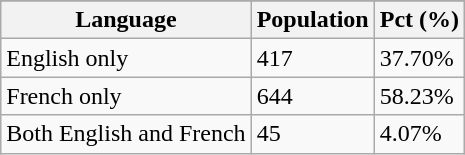<table class="wikitable">
<tr>
</tr>
<tr>
<th>Language</th>
<th>Population</th>
<th>Pct (%)</th>
</tr>
<tr>
<td>English only</td>
<td>417</td>
<td>37.70%</td>
</tr>
<tr>
<td>French only</td>
<td>644</td>
<td>58.23%</td>
</tr>
<tr>
<td>Both English and French</td>
<td>45</td>
<td>4.07%</td>
</tr>
</table>
